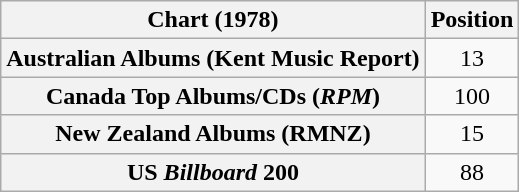<table class="wikitable sortable plainrowheaders" style="text-align:center">
<tr>
<th scope="col">Chart (1978)</th>
<th scope="col">Position</th>
</tr>
<tr>
<th scope="row">Australian Albums (Kent Music Report)</th>
<td>13</td>
</tr>
<tr>
<th scope="row">Canada Top Albums/CDs (<em>RPM</em>)</th>
<td>100</td>
</tr>
<tr>
<th scope="row">New Zealand Albums (RMNZ)</th>
<td>15</td>
</tr>
<tr>
<th scope="row">US <em>Billboard</em> 200</th>
<td>88</td>
</tr>
</table>
